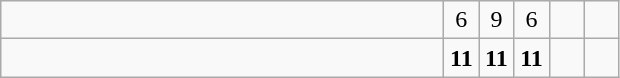<table class="wikitable">
<tr>
<td style="width:18em"></td>
<td align=center style="width:1em">6</td>
<td align=center style="width:1em">9</td>
<td align=center style="width:1em">6</td>
<td align=center style="width:1em"></td>
<td align=center style="width:1em"></td>
</tr>
<tr>
<td style="width:18em"><strong></strong></td>
<td align=center style="width:1em"><strong>11</strong></td>
<td align=center style="width:1em"><strong>11</strong></td>
<td align=center style="width:1em"><strong>11</strong></td>
<td align=center style="width:1em"></td>
<td align=center style="width:1em"></td>
</tr>
</table>
